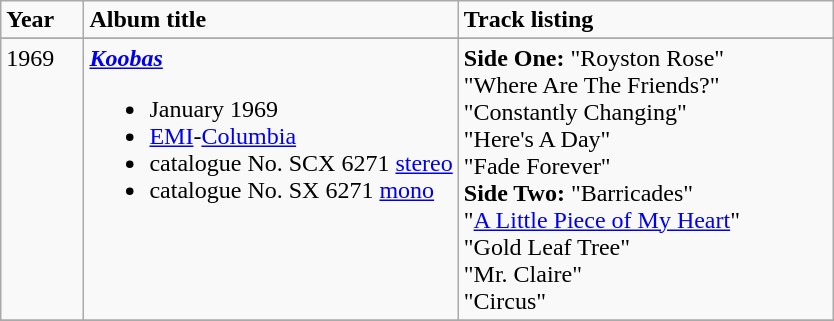<table class="wikitable">
<tr>
<td width="10%"><strong>Year</strong></td>
<td width="45%"><strong>Album title</strong></td>
<td width="45%"><strong>Track listing</strong></td>
</tr>
<tr>
</tr>
<tr valign="top">
<td>1969</td>
<td><strong><em><a href='#'>Koobas</a></em></strong><br><ul><li>January 1969</li><li><a href='#'>EMI</a>-<a href='#'>Columbia</a></li><li>catalogue No. SCX 6271 <a href='#'>stereo</a></li><li>catalogue No. SX 6271 <a href='#'>mono</a></li></ul></td>
<td><strong>Side One:</strong> "Royston Rose"<br>"Where Are The Friends?"<br>"Constantly Changing"<br>"Here's A Day"<br>"Fade Forever"<br><strong>Side Two:</strong> "Barricades"<br>"<a href='#'>A Little Piece of My Heart</a>"<br>"Gold Leaf Tree"<br>"Mr. Claire"<br>"Circus"</td>
</tr>
<tr>
</tr>
</table>
